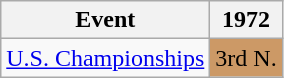<table class="wikitable">
<tr>
<th>Event</th>
<th>1972</th>
</tr>
<tr>
<td><a href='#'>U.S. Championships</a></td>
<td align="center" bgcolor="cc9966">3rd N.</td>
</tr>
</table>
